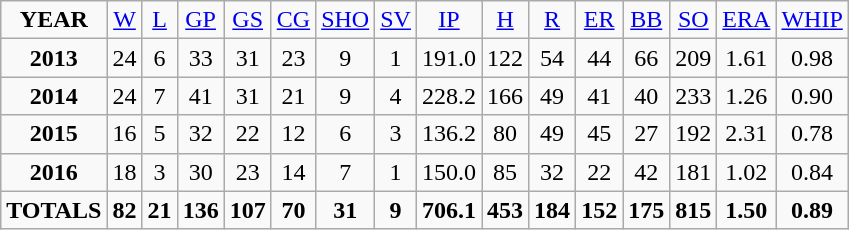<table class="wikitable">
<tr align=center>
<td><strong>YEAR</strong></td>
<td><a href='#'>W</a></td>
<td><a href='#'>L</a></td>
<td><a href='#'>GP</a></td>
<td><a href='#'>GS</a></td>
<td><a href='#'>CG</a></td>
<td><a href='#'>SHO</a></td>
<td><a href='#'>SV</a></td>
<td><a href='#'>IP</a></td>
<td><a href='#'>H</a></td>
<td><a href='#'>R</a></td>
<td><a href='#'>ER</a></td>
<td><a href='#'>BB</a></td>
<td><a href='#'>SO</a></td>
<td><a href='#'>ERA</a></td>
<td><a href='#'>WHIP</a></td>
</tr>
<tr align=center>
<td><strong>2013</strong></td>
<td>24</td>
<td>6</td>
<td>33</td>
<td>31</td>
<td>23</td>
<td>9</td>
<td>1</td>
<td>191.0</td>
<td>122</td>
<td>54</td>
<td>44</td>
<td>66</td>
<td>209</td>
<td>1.61</td>
<td>0.98</td>
</tr>
<tr align=center>
<td><strong>2014</strong></td>
<td>24</td>
<td>7</td>
<td>41</td>
<td>31</td>
<td>21</td>
<td>9</td>
<td>4</td>
<td>228.2</td>
<td>166</td>
<td>49</td>
<td>41</td>
<td>40</td>
<td>233</td>
<td>1.26</td>
<td>0.90</td>
</tr>
<tr align=center>
<td><strong>2015</strong></td>
<td>16</td>
<td>5</td>
<td>32</td>
<td>22</td>
<td>12</td>
<td>6</td>
<td>3</td>
<td>136.2</td>
<td>80</td>
<td>49</td>
<td>45</td>
<td>27</td>
<td>192</td>
<td>2.31</td>
<td>0.78</td>
</tr>
<tr align=center>
<td><strong>2016</strong></td>
<td>18</td>
<td>3</td>
<td>30</td>
<td>23</td>
<td>14</td>
<td>7</td>
<td>1</td>
<td>150.0</td>
<td>85</td>
<td>32</td>
<td>22</td>
<td>42</td>
<td>181</td>
<td>1.02</td>
<td>0.84</td>
</tr>
<tr align=center>
<td><strong>TOTALS</strong></td>
<td><strong>82</strong></td>
<td><strong>21</strong></td>
<td><strong>136</strong></td>
<td><strong>107</strong></td>
<td><strong>70</strong></td>
<td><strong>31</strong></td>
<td><strong>9</strong></td>
<td><strong>706.1</strong></td>
<td><strong>453</strong></td>
<td><strong>184</strong></td>
<td><strong>152</strong></td>
<td><strong>175</strong></td>
<td><strong>815</strong></td>
<td><strong>1.50</strong></td>
<td><strong>0.89</strong></td>
</tr>
</table>
